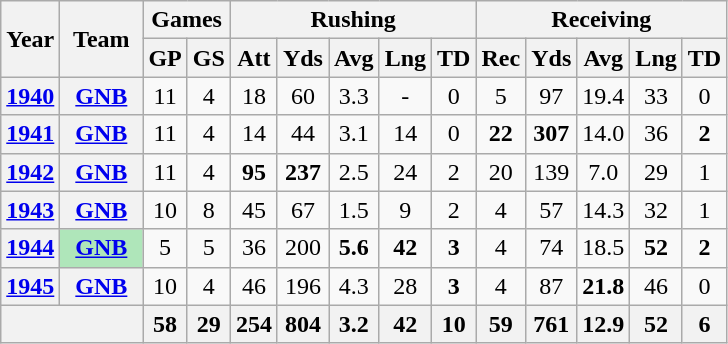<table class="wikitable" style="text-align:center;">
<tr>
<th rowspan="2">Year</th>
<th rowspan="2">Team</th>
<th colspan="2">Games</th>
<th colspan="5">Rushing</th>
<th colspan="5">Receiving</th>
</tr>
<tr>
<th>GP</th>
<th>GS</th>
<th>Att</th>
<th>Yds</th>
<th>Avg</th>
<th>Lng</th>
<th>TD</th>
<th>Rec</th>
<th>Yds</th>
<th>Avg</th>
<th>Lng</th>
<th>TD</th>
</tr>
<tr>
<th><a href='#'>1940</a></th>
<th><a href='#'>GNB</a></th>
<td>11</td>
<td>4</td>
<td>18</td>
<td>60</td>
<td>3.3</td>
<td>-</td>
<td>0</td>
<td>5</td>
<td>97</td>
<td>19.4</td>
<td>33</td>
<td>0</td>
</tr>
<tr>
<th><a href='#'>1941</a></th>
<th><a href='#'>GNB</a></th>
<td>11</td>
<td>4</td>
<td>14</td>
<td>44</td>
<td>3.1</td>
<td>14</td>
<td>0</td>
<td><strong>22</strong></td>
<td><strong>307</strong></td>
<td>14.0</td>
<td>36</td>
<td><strong>2</strong></td>
</tr>
<tr>
<th><a href='#'>1942</a></th>
<th><a href='#'>GNB</a></th>
<td>11</td>
<td>4</td>
<td><strong>95</strong></td>
<td><strong>237</strong></td>
<td>2.5</td>
<td>24</td>
<td>2</td>
<td>20</td>
<td>139</td>
<td>7.0</td>
<td>29</td>
<td>1</td>
</tr>
<tr>
<th><a href='#'>1943</a></th>
<th><a href='#'>GNB</a></th>
<td>10</td>
<td>8</td>
<td>45</td>
<td>67</td>
<td>1.5</td>
<td>9</td>
<td>2</td>
<td>4</td>
<td>57</td>
<td>14.3</td>
<td>32</td>
<td>1</td>
</tr>
<tr>
<th><a href='#'>1944</a></th>
<th style="background:#afe6ba; width:3em;"><a href='#'>GNB</a></th>
<td>5</td>
<td>5</td>
<td>36</td>
<td>200</td>
<td><strong>5.6</strong></td>
<td><strong>42</strong></td>
<td><strong>3</strong></td>
<td>4</td>
<td>74</td>
<td>18.5</td>
<td><strong>52</strong></td>
<td><strong>2</strong></td>
</tr>
<tr>
<th><a href='#'>1945</a></th>
<th><a href='#'>GNB</a></th>
<td>10</td>
<td>4</td>
<td>46</td>
<td>196</td>
<td>4.3</td>
<td>28</td>
<td><strong>3</strong></td>
<td>4</td>
<td>87</td>
<td><strong>21.8</strong></td>
<td>46</td>
<td>0</td>
</tr>
<tr>
<th colspan="2"></th>
<th>58</th>
<th>29</th>
<th>254</th>
<th>804</th>
<th>3.2</th>
<th>42</th>
<th>10</th>
<th>59</th>
<th>761</th>
<th>12.9</th>
<th>52</th>
<th>6</th>
</tr>
</table>
